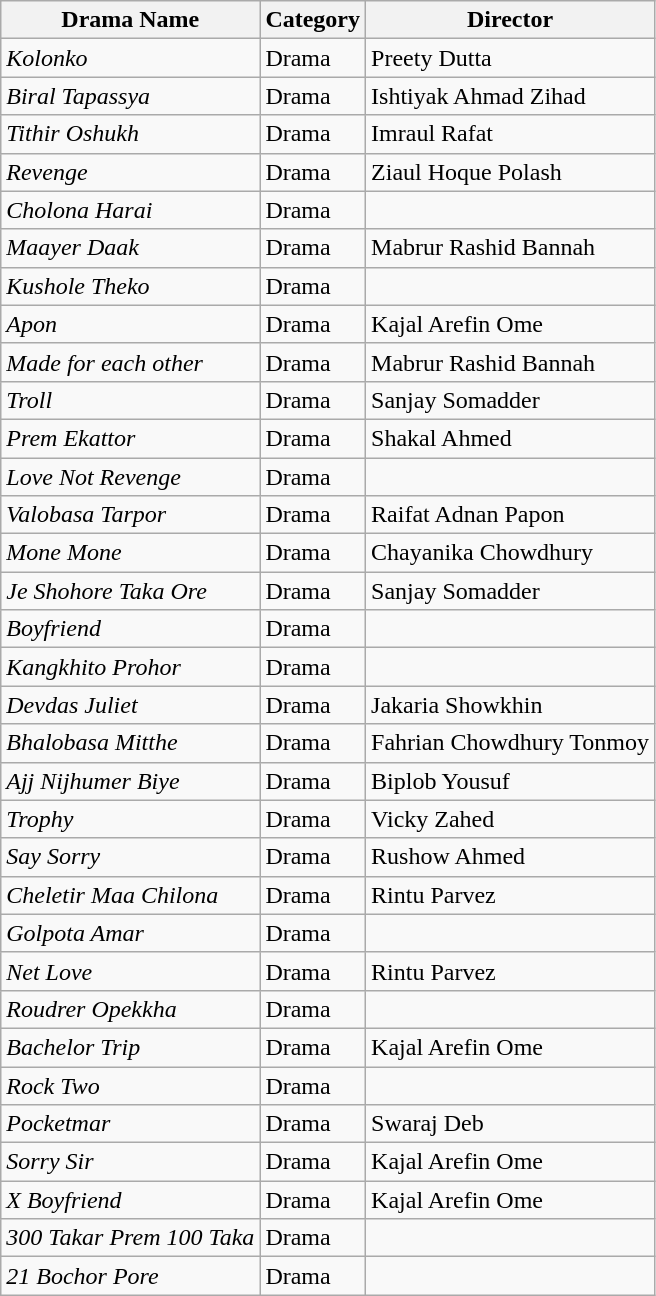<table class="wikitable">
<tr>
<th>Drama Name</th>
<th>Category</th>
<th>Director</th>
</tr>
<tr>
<td><em>Kolonko</em></td>
<td>Drama</td>
<td>Preety Dutta</td>
</tr>
<tr>
<td><em>Biral Tapassya</em></td>
<td>Drama</td>
<td>Ishtiyak Ahmad Zihad</td>
</tr>
<tr>
<td><em>Tithir Oshukh</em></td>
<td>Drama</td>
<td>Imraul Rafat</td>
</tr>
<tr>
<td><em>Revenge</em></td>
<td>Drama</td>
<td>Ziaul Hoque Polash</td>
</tr>
<tr>
<td><em>Cholona Harai</em></td>
<td>Drama</td>
<td></td>
</tr>
<tr>
<td><em>Maayer Daak</em></td>
<td>Drama</td>
<td>Mabrur Rashid Bannah</td>
</tr>
<tr>
<td><em>Kushole Theko</em></td>
<td>Drama</td>
<td></td>
</tr>
<tr>
<td><em>Apon</em></td>
<td>Drama</td>
<td>Kajal Arefin Ome</td>
</tr>
<tr>
<td><em>Made for each other</em></td>
<td>Drama</td>
<td>Mabrur Rashid Bannah</td>
</tr>
<tr>
<td><em>Troll</em></td>
<td>Drama</td>
<td>Sanjay Somadder</td>
</tr>
<tr>
<td><em>Prem Ekattor</em></td>
<td>Drama</td>
<td>Shakal Ahmed</td>
</tr>
<tr>
<td><em>Love Not Revenge</em></td>
<td>Drama</td>
<td></td>
</tr>
<tr>
<td><em>Valobasa Tarpor</em></td>
<td>Drama</td>
<td>Raifat Adnan Papon</td>
</tr>
<tr>
<td><em>Mone Mone</em></td>
<td>Drama</td>
<td>Chayanika Chowdhury</td>
</tr>
<tr>
<td><em>Je Shohore Taka Ore</em></td>
<td>Drama</td>
<td>Sanjay Somadder</td>
</tr>
<tr>
<td><em>Boyfriend</em></td>
<td>Drama</td>
<td><em></em></td>
</tr>
<tr>
<td><em>Kangkhito Prohor</em></td>
<td>Drama</td>
<td></td>
</tr>
<tr>
<td><em>Devdas Juliet</em></td>
<td>Drama</td>
<td>Jakaria Showkhin</td>
</tr>
<tr>
<td><em>Bhalobasa Mitthe</em></td>
<td>Drama</td>
<td>Fahrian Chowdhury Tonmoy</td>
</tr>
<tr>
<td><em>Ajj Nijhumer Biye</em></td>
<td>Drama</td>
<td>Biplob Yousuf</td>
</tr>
<tr>
<td><em>Trophy</em></td>
<td>Drama</td>
<td>Vicky Zahed</td>
</tr>
<tr>
<td><em>Say Sorry</em></td>
<td>Drama</td>
<td>Rushow Ahmed</td>
</tr>
<tr>
<td><em>Cheletir Maa Chilona</em></td>
<td>Drama</td>
<td>Rintu Parvez</td>
</tr>
<tr>
<td><em>Golpota Amar</em></td>
<td>Drama</td>
<td></td>
</tr>
<tr>
<td><em>Net Love</em></td>
<td>Drama</td>
<td>Rintu Parvez</td>
</tr>
<tr>
<td><em>Roudrer Opekkha</em></td>
<td>Drama</td>
<td></td>
</tr>
<tr>
<td><em>Bachelor Trip</em></td>
<td>Drama</td>
<td>Kajal Arefin Ome</td>
</tr>
<tr>
<td><em>Rock Two</em></td>
<td>Drama</td>
<td></td>
</tr>
<tr>
<td><em>Pocketmar</em></td>
<td>Drama</td>
<td>Swaraj Deb</td>
</tr>
<tr>
<td><em>Sorry Sir</em></td>
<td>Drama</td>
<td>Kajal Arefin Ome</td>
</tr>
<tr>
<td><em>X Boyfriend</em></td>
<td>Drama</td>
<td>Kajal Arefin Ome</td>
</tr>
<tr>
<td><em>300 Takar Prem 100 Taka</em></td>
<td>Drama</td>
<td></td>
</tr>
<tr>
<td><em>21 Bochor Pore</em></td>
<td>Drama</td>
<td></td>
</tr>
</table>
